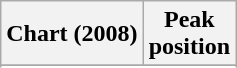<table class="wikitable sortable plainrowheaders" style="text-align:center">
<tr>
<th scope="col">Chart (2008)</th>
<th scope="col">Peak<br>position</th>
</tr>
<tr>
</tr>
<tr>
</tr>
<tr>
</tr>
<tr>
</tr>
<tr>
</tr>
<tr>
</tr>
<tr>
</tr>
<tr>
</tr>
<tr>
</tr>
<tr>
</tr>
<tr>
</tr>
<tr>
</tr>
<tr>
</tr>
<tr>
</tr>
<tr>
</tr>
<tr>
</tr>
<tr>
</tr>
<tr>
</tr>
</table>
